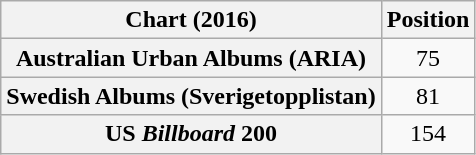<table class="wikitable sortable plainrowheaders" style="text-align:center;">
<tr>
<th scope="col">Chart (2016)</th>
<th scope="col">Position</th>
</tr>
<tr>
<th scope="row">Australian Urban Albums (ARIA)</th>
<td>75</td>
</tr>
<tr>
<th scope="row">Swedish Albums (Sverigetopplistan)</th>
<td>81</td>
</tr>
<tr>
<th scope="row">US <em>Billboard</em> 200</th>
<td>154</td>
</tr>
</table>
